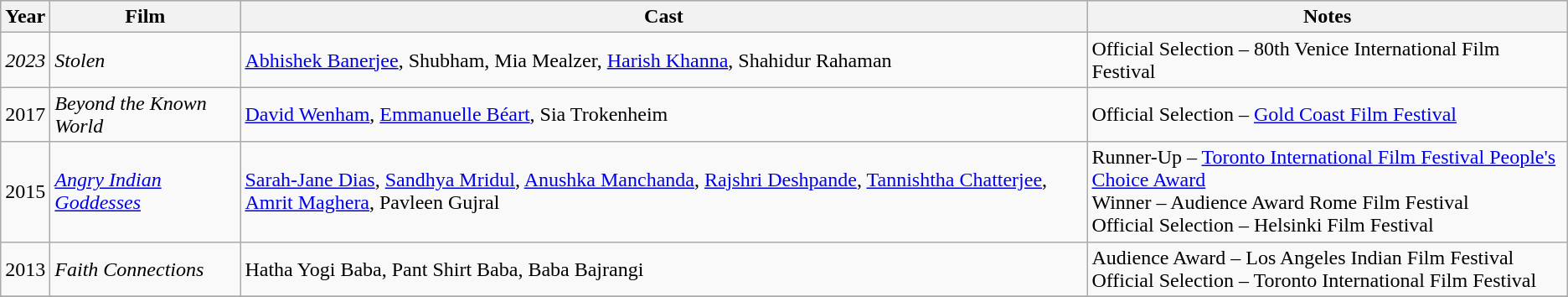<table class="wikitable">
<tr style="background:#ccc; text-align:center;">
<th>Year</th>
<th>Film</th>
<th>Cast</th>
<th>Notes</th>
</tr>
<tr>
<td><em>2023</em></td>
<td><em>Stolen</em></td>
<td><a href='#'>Abhishek Banerjee</a>, Shubham, Mia Mealzer, <a href='#'>Harish Khanna</a>, Shahidur Rahaman</td>
<td>Official Selection – 80th Venice International Film Festival</td>
</tr>
<tr>
<td>2017</td>
<td><em>Beyond the Known World</em></td>
<td><a href='#'>David Wenham</a>, <a href='#'>Emmanuelle Béart</a>, Sia Trokenheim</td>
<td>Official Selection – <a href='#'>Gold Coast Film Festival</a></td>
</tr>
<tr>
<td>2015</td>
<td><em><a href='#'>Angry Indian Goddesses</a></em></td>
<td><a href='#'>Sarah-Jane Dias</a>, <a href='#'>Sandhya Mridul</a>, <a href='#'>Anushka Manchanda</a>, <a href='#'>Rajshri Deshpande</a>, <a href='#'>Tannishtha Chatterjee</a>, <a href='#'>Amrit Maghera</a>, Pavleen Gujral</td>
<td>Runner-Up – <a href='#'>Toronto International Film Festival People's Choice Award</a> <br> Winner – Audience Award Rome Film Festival <br> Official Selection – Helsinki Film Festival</td>
</tr>
<tr>
<td>2013</td>
<td><em>Faith Connections</em></td>
<td>Hatha Yogi Baba, Pant Shirt Baba, Baba Bajrangi</td>
<td>Audience Award – Los Angeles Indian Film Festival <br> Official Selection – Toronto International Film Festival</td>
</tr>
<tr>
</tr>
</table>
